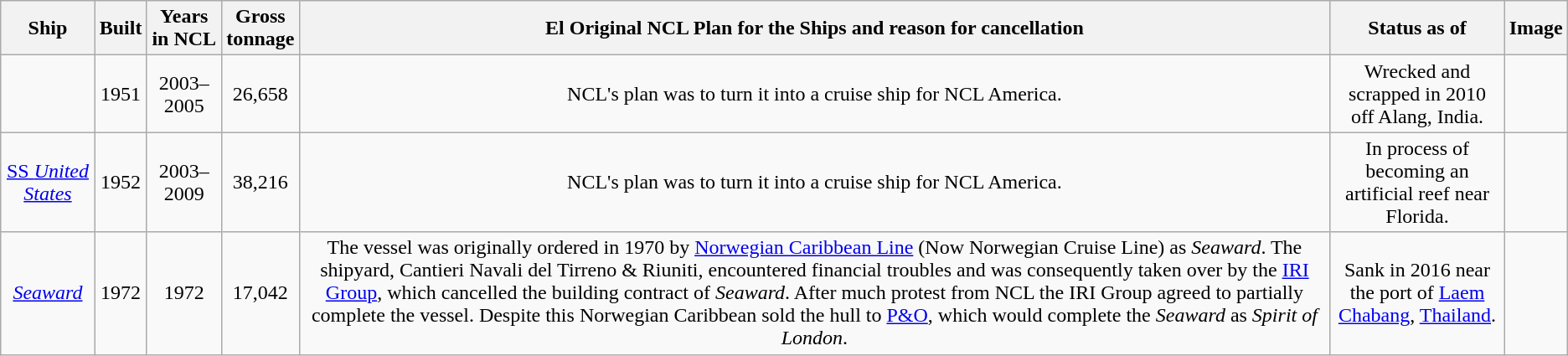<table class="wikitable sortable" style="text-align:center;">
<tr>
<th>Ship</th>
<th>Built</th>
<th>Years in NCL</th>
<th>Gross<br>tonnage</th>
<th>El Original NCL Plan for the Ships and reason for cancellation</th>
<th>Status as of </th>
<th>Image</th>
</tr>
<tr>
<td></td>
<td>1951</td>
<td>2003–2005</td>
<td>26,658</td>
<td>NCL's plan was to turn it into a cruise ship for NCL America.</td>
<td>Wrecked and scrapped in 2010 off Alang, India.</td>
<td></td>
</tr>
<tr>
<td><a href='#'>SS <em>United States</em></a></td>
<td>1952</td>
<td>2003–2009</td>
<td>38,216</td>
<td>NCL's plan was to turn it into a cruise ship for NCL America.</td>
<td>In process of becoming an artificial reef near Florida.</td>
<td></td>
</tr>
<tr>
<td><em><a href='#'>Seaward</a></em></td>
<td>1972</td>
<td>1972</td>
<td>17,042</td>
<td>The vessel was originally ordered in 1970 by <a href='#'>Norwegian Caribbean Line</a> (Now Norwegian Cruise Line) as <em>Seaward</em>. The shipyard, Cantieri Navali del Tirreno & Riuniti, encountered financial troubles and was consequently taken over by the <a href='#'>IRI Group</a>, which cancelled the building contract of <em>Seaward</em>. After much protest from NCL the IRI Group agreed to partially complete the vessel. Despite this Norwegian Caribbean sold the hull to <a href='#'>P&O</a>, which would complete the <em>Seaward</em> as <em>Spirit of London</em>.</td>
<td>Sank in 2016 near the port of <a href='#'>Laem Chabang</a>, <a href='#'>Thailand</a>.</td>
<td></td>
</tr>
</table>
